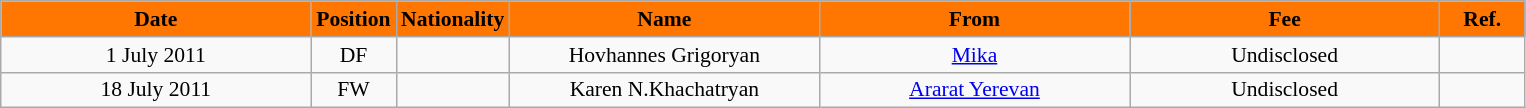<table class="wikitable"  style="text-align:center; font-size:90%; ">
<tr>
<th style="background:#FF7700; color:#000000; width:200px;">Date</th>
<th style="background:#FF7700; color:#000000; width:50px;">Position</th>
<th style="background:#FF7700; color:#000000; width:50px;">Nationality</th>
<th style="background:#FF7700; color:#000000; width:200px;">Name</th>
<th style="background:#FF7700; color:#000000; width:200px;">From</th>
<th style="background:#FF7700; color:#000000; width:200px;">Fee</th>
<th style="background:#FF7700; color:#000000; width:50px;">Ref.</th>
</tr>
<tr>
<td>1 July 2011</td>
<td>DF</td>
<td></td>
<td>Hovhannes Grigoryan</td>
<td><a href='#'>Mika</a></td>
<td>Undisclosed</td>
<td></td>
</tr>
<tr>
<td>18 July 2011</td>
<td>FW</td>
<td></td>
<td>Karen N.Khachatryan</td>
<td><a href='#'>Ararat Yerevan</a></td>
<td>Undisclosed</td>
<td></td>
</tr>
</table>
